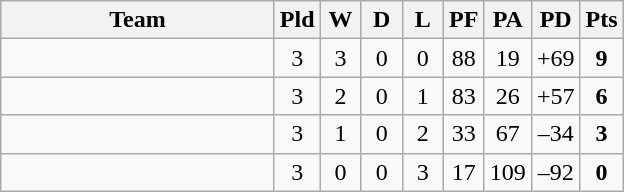<table class="wikitable" style="text-align:center;">
<tr>
<th width=175>Team</th>
<th width=20 abbr="Played">Pld</th>
<th width=20 abbr="Won">W</th>
<th width=20 abbr="Drawn">D</th>
<th width=20 abbr="Lost">L</th>
<th width=20 abbr="Points for">PF</th>
<th width=20 abbr="Points against">PA</th>
<th width=25 abbr="Points difference">PD</th>
<th width=20 abbr="Points">Pts</th>
</tr>
<tr>
<td align=left></td>
<td>3</td>
<td>3</td>
<td>0</td>
<td>0</td>
<td>88</td>
<td>19</td>
<td>+69</td>
<td><strong>9</strong></td>
</tr>
<tr>
<td align=left></td>
<td>3</td>
<td>2</td>
<td>0</td>
<td>1</td>
<td>83</td>
<td>26</td>
<td>+57</td>
<td><strong>6</strong></td>
</tr>
<tr>
<td align=left></td>
<td>3</td>
<td>1</td>
<td>0</td>
<td>2</td>
<td>33</td>
<td>67</td>
<td>–34</td>
<td><strong>3</strong></td>
</tr>
<tr>
<td align=left></td>
<td>3</td>
<td>0</td>
<td>0</td>
<td>3</td>
<td>17</td>
<td>109</td>
<td>–92</td>
<td><strong>0</strong></td>
</tr>
</table>
